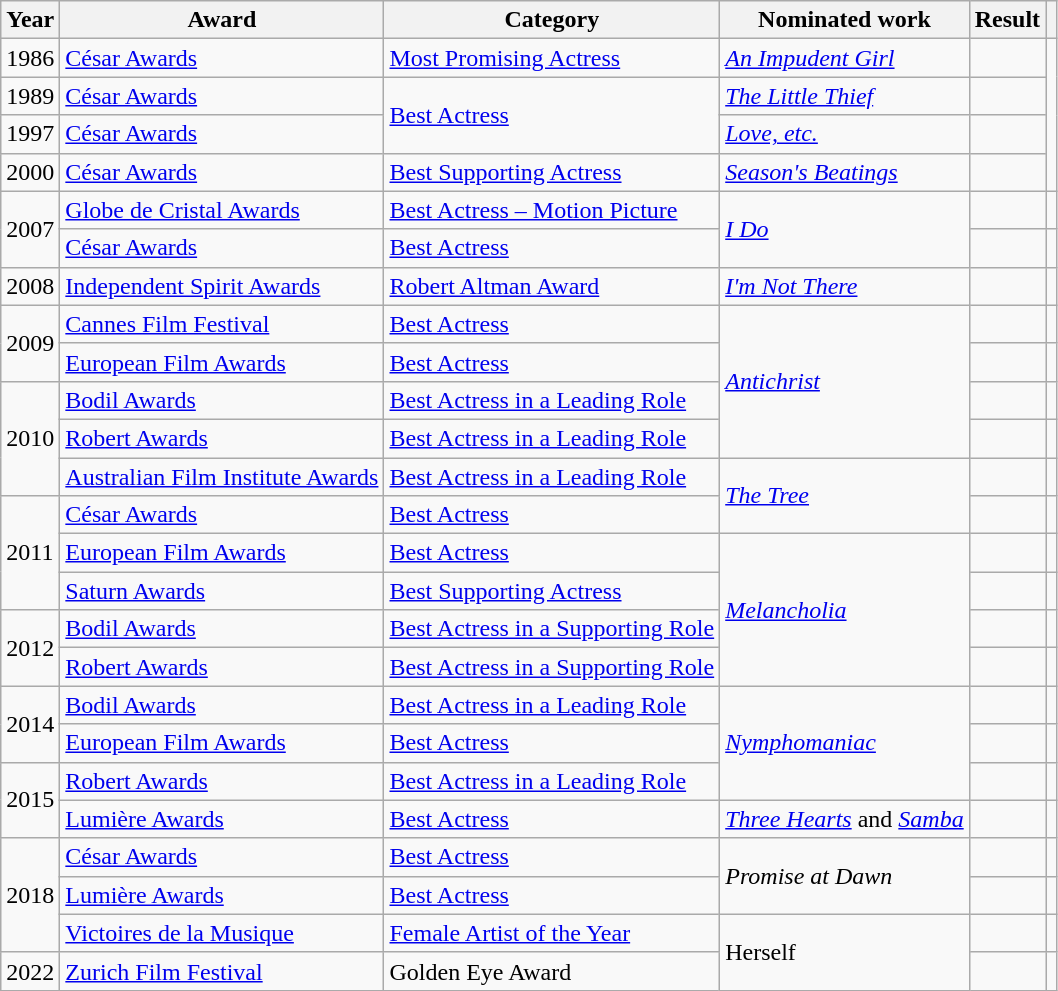<table class="wikitable">
<tr>
<th>Year</th>
<th>Award</th>
<th>Category</th>
<th>Nominated work</th>
<th>Result</th>
<th></th>
</tr>
<tr>
<td>1986</td>
<td><a href='#'>César Awards</a></td>
<td><a href='#'>Most Promising Actress</a></td>
<td><em><a href='#'>An Impudent Girl</a></em></td>
<td></td>
<td rowspan="4"></td>
</tr>
<tr>
<td>1989</td>
<td><a href='#'>César Awards</a></td>
<td rowspan="2"><a href='#'>Best Actress</a></td>
<td><em><a href='#'>The Little Thief</a></em></td>
<td></td>
</tr>
<tr>
<td>1997</td>
<td><a href='#'>César Awards</a></td>
<td><em><a href='#'>Love, etc.</a></em></td>
<td></td>
</tr>
<tr>
<td>2000</td>
<td><a href='#'>César Awards</a></td>
<td><a href='#'>Best Supporting Actress</a></td>
<td><em><a href='#'>Season's Beatings</a></em></td>
<td></td>
</tr>
<tr>
<td rowspan="2">2007</td>
<td><a href='#'>Globe de Cristal Awards</a></td>
<td><a href='#'>Best Actress – Motion Picture</a></td>
<td rowspan="2"><em><a href='#'>I Do</a></em></td>
<td></td>
<td></td>
</tr>
<tr>
<td><a href='#'>César Awards</a></td>
<td><a href='#'>Best Actress</a></td>
<td></td>
<td></td>
</tr>
<tr>
<td>2008</td>
<td><a href='#'>Independent Spirit Awards</a></td>
<td><a href='#'>Robert Altman Award</a></td>
<td><em><a href='#'>I'm Not There</a></em></td>
<td></td>
<td></td>
</tr>
<tr>
<td rowspan="2">2009</td>
<td><a href='#'>Cannes Film Festival</a></td>
<td><a href='#'>Best Actress</a></td>
<td rowspan="4"><em><a href='#'>Antichrist</a></em></td>
<td></td>
<td></td>
</tr>
<tr>
<td><a href='#'>European Film Awards</a></td>
<td><a href='#'>Best Actress</a></td>
<td></td>
<td></td>
</tr>
<tr>
<td rowspan="3">2010</td>
<td><a href='#'>Bodil Awards</a></td>
<td><a href='#'>Best Actress in a Leading Role</a></td>
<td></td>
<td></td>
</tr>
<tr>
<td><a href='#'>Robert Awards</a></td>
<td><a href='#'>Best Actress in a Leading Role</a></td>
<td></td>
<td></td>
</tr>
<tr>
<td><a href='#'>Australian Film Institute Awards</a></td>
<td><a href='#'>Best Actress in a Leading Role</a></td>
<td rowspan="2"><em><a href='#'>The Tree</a></em></td>
<td></td>
<td></td>
</tr>
<tr>
<td rowspan="3">2011</td>
<td><a href='#'>César Awards</a></td>
<td><a href='#'>Best Actress</a></td>
<td></td>
<td></td>
</tr>
<tr>
<td><a href='#'>European Film Awards</a></td>
<td><a href='#'>Best Actress</a></td>
<td rowspan="4"><em><a href='#'>Melancholia</a></em></td>
<td></td>
<td></td>
</tr>
<tr>
<td><a href='#'>Saturn Awards</a></td>
<td><a href='#'>Best Supporting Actress</a></td>
<td></td>
<td></td>
</tr>
<tr>
<td rowspan="2">2012</td>
<td><a href='#'>Bodil Awards</a></td>
<td><a href='#'>Best Actress in a Supporting Role</a></td>
<td></td>
<td></td>
</tr>
<tr>
<td><a href='#'>Robert Awards</a></td>
<td><a href='#'>Best Actress in a Supporting Role</a></td>
<td></td>
<td></td>
</tr>
<tr>
<td rowspan="2">2014</td>
<td><a href='#'>Bodil Awards</a></td>
<td><a href='#'>Best Actress in a Leading Role</a></td>
<td rowspan="3"><em><a href='#'>Nymphomaniac</a></em></td>
<td></td>
<td></td>
</tr>
<tr>
<td><a href='#'>European Film Awards</a></td>
<td><a href='#'>Best Actress</a></td>
<td></td>
<td></td>
</tr>
<tr>
<td rowspan="2">2015</td>
<td><a href='#'>Robert Awards</a></td>
<td><a href='#'>Best Actress in a Leading Role</a></td>
<td></td>
<td></td>
</tr>
<tr>
<td><a href='#'>Lumière Awards</a></td>
<td><a href='#'>Best Actress</a></td>
<td><em><a href='#'>Three Hearts</a></em> and <em><a href='#'>Samba</a></em></td>
<td></td>
<td></td>
</tr>
<tr>
<td rowspan="3">2018</td>
<td><a href='#'>César Awards</a></td>
<td><a href='#'>Best Actress</a></td>
<td rowspan="2"><em>Promise at Dawn</em></td>
<td></td>
<td></td>
</tr>
<tr>
<td><a href='#'>Lumière Awards</a></td>
<td><a href='#'>Best Actress</a></td>
<td></td>
<td></td>
</tr>
<tr>
<td><a href='#'>Victoires de la Musique</a></td>
<td><a href='#'>Female Artist of the Year</a></td>
<td rowspan="2">Herself</td>
<td></td>
<td></td>
</tr>
<tr>
<td>2022</td>
<td><a href='#'>Zurich Film Festival</a></td>
<td>Golden Eye Award</td>
<td></td>
<td></td>
</tr>
</table>
